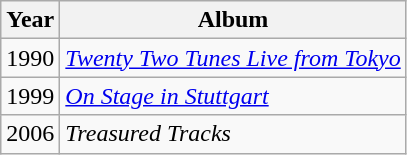<table class="wikitable">
<tr>
<th>Year</th>
<th>Album</th>
</tr>
<tr>
<td>1990</td>
<td><em><a href='#'>Twenty Two Tunes Live from Tokyo</a></em></td>
</tr>
<tr>
<td>1999</td>
<td><em><a href='#'>On Stage in Stuttgart</a></em></td>
</tr>
<tr>
<td>2006</td>
<td><em>Treasured Tracks</em></td>
</tr>
</table>
